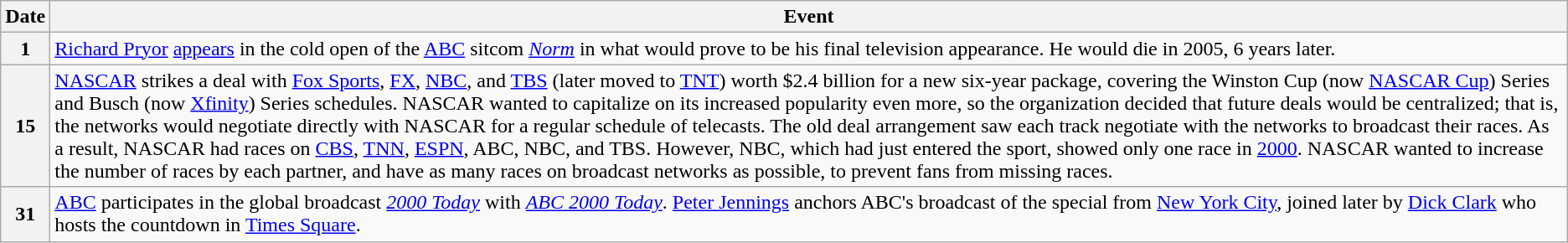<table class="wikitable">
<tr>
<th>Date</th>
<th>Event</th>
</tr>
<tr>
<th>1</th>
<td><a href='#'>Richard Pryor</a> <a href='#'>appears</a> in the cold open of the <a href='#'>ABC</a> sitcom <em><a href='#'>Norm</a></em> in what would prove to be his final television appearance. He would die in 2005, 6 years later.</td>
</tr>
<tr>
<th>15</th>
<td><a href='#'>NASCAR</a> strikes a deal with <a href='#'>Fox Sports</a>, <a href='#'>FX</a>, <a href='#'>NBC</a>, and <a href='#'>TBS</a> (later moved to <a href='#'>TNT</a>) worth $2.4 billion for a new six-year package, covering the Winston Cup (now <a href='#'>NASCAR Cup</a>) Series and Busch (now <a href='#'>Xfinity</a>) Series schedules. NASCAR wanted to capitalize on its increased popularity even more, so the organization decided that future deals would be centralized; that is, the networks would negotiate directly with NASCAR for a regular schedule of telecasts. The old deal arrangement saw each track negotiate with the networks to broadcast their races. As a result, NASCAR had races on <a href='#'>CBS</a>, <a href='#'>TNN</a>, <a href='#'>ESPN</a>, ABC, NBC, and TBS. However, NBC, which had just entered the sport, showed only one race in <a href='#'>2000</a>. NASCAR wanted to increase the number of races by each partner, and have as many races on broadcast networks as possible, to prevent fans from missing races.</td>
</tr>
<tr>
<th>31</th>
<td><a href='#'>ABC</a> participates in the global broadcast <em><a href='#'>2000 Today</a></em> with <em><a href='#'>ABC 2000 Today</a></em>. <a href='#'>Peter Jennings</a> anchors ABC's broadcast of the special from <a href='#'>New York City</a>, joined later by <a href='#'>Dick Clark</a> who hosts the countdown in <a href='#'>Times Square</a>.</td>
</tr>
</table>
